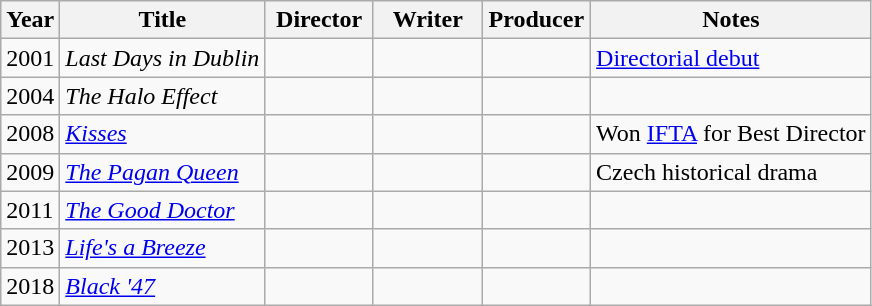<table class="wikitable">
<tr>
<th>Year</th>
<th>Title</th>
<th width="65">Director</th>
<th width="65">Writer</th>
<th width="65">Producer</th>
<th>Notes</th>
</tr>
<tr>
<td>2001</td>
<td><em>Last Days in Dublin</em></td>
<td></td>
<td></td>
<td></td>
<td><a href='#'>Directorial debut</a></td>
</tr>
<tr>
<td>2004</td>
<td><em>The Halo Effect</em></td>
<td></td>
<td></td>
<td></td>
<td></td>
</tr>
<tr>
<td>2008</td>
<td><em><a href='#'>Kisses</a></em></td>
<td></td>
<td></td>
<td></td>
<td>Won <a href='#'>IFTA</a> for Best Director</td>
</tr>
<tr>
<td>2009</td>
<td><em><a href='#'>The Pagan Queen</a></em></td>
<td></td>
<td></td>
<td></td>
<td>Czech historical drama</td>
</tr>
<tr>
<td>2011</td>
<td><em><a href='#'>The Good Doctor</a></em></td>
<td></td>
<td></td>
<td></td>
<td></td>
</tr>
<tr>
<td>2013</td>
<td><em><a href='#'>Life's a Breeze</a></em></td>
<td></td>
<td></td>
<td></td>
<td></td>
</tr>
<tr>
<td>2018</td>
<td><em><a href='#'>Black '47</a></em></td>
<td></td>
<td></td>
<td></td>
<td></td>
</tr>
</table>
